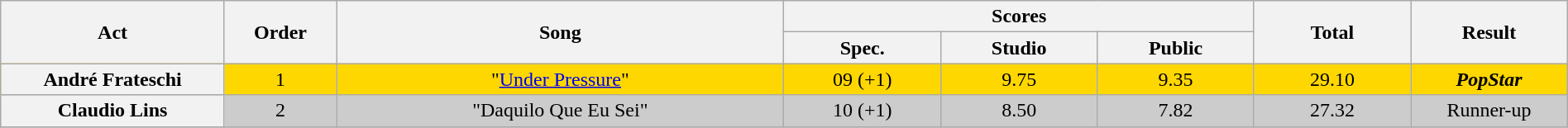<table class="wikitable plainrowheaders" style="text-align:center; width:100%;">
<tr>
<th scope="col" rowspan=2 width="10.0%">Act</th>
<th scope="col" rowspan=2 width="05.0%">Order</th>
<th scope="col" rowspan=2 width="20.0%">Song</th>
<th scope="col" colspan=3 width="20.0%">Scores</th>
<th scope="col" rowspan=2 width="07.0%">Total</th>
<th scope="col" rowspan=2 width="07.0%">Result</th>
</tr>
<tr>
<th scope="col" width="07.0%">Spec.</th>
<th scope="col" width="07.0%">Studio</th>
<th scope="col" width="07.0%">Public</th>
</tr>
<tr bgcolor="FFD700">
<th scope="row">André Frateschi</th>
<td>1</td>
<td>"<a href='#'>Under Pressure</a>"</td>
<td>09 (+1)</td>
<td>9.75</td>
<td>9.35</td>
<td>29.10</td>
<td><strong><em>PopStar</em></strong></td>
</tr>
<tr bgcolor="CCCCCC">
<th scope="row">Claudio Lins</th>
<td>2</td>
<td>"Daquilo Que Eu Sei"</td>
<td>10 (+1)</td>
<td>8.50</td>
<td>7.82</td>
<td>27.32</td>
<td>Runner-up</td>
</tr>
<tr>
</tr>
</table>
